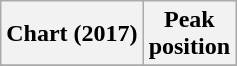<table class="wikitable plainrowheaders" style="text-align:center;">
<tr>
<th scope="col">Chart (2017)</th>
<th scope="col">Peak<br>position</th>
</tr>
<tr>
</tr>
</table>
